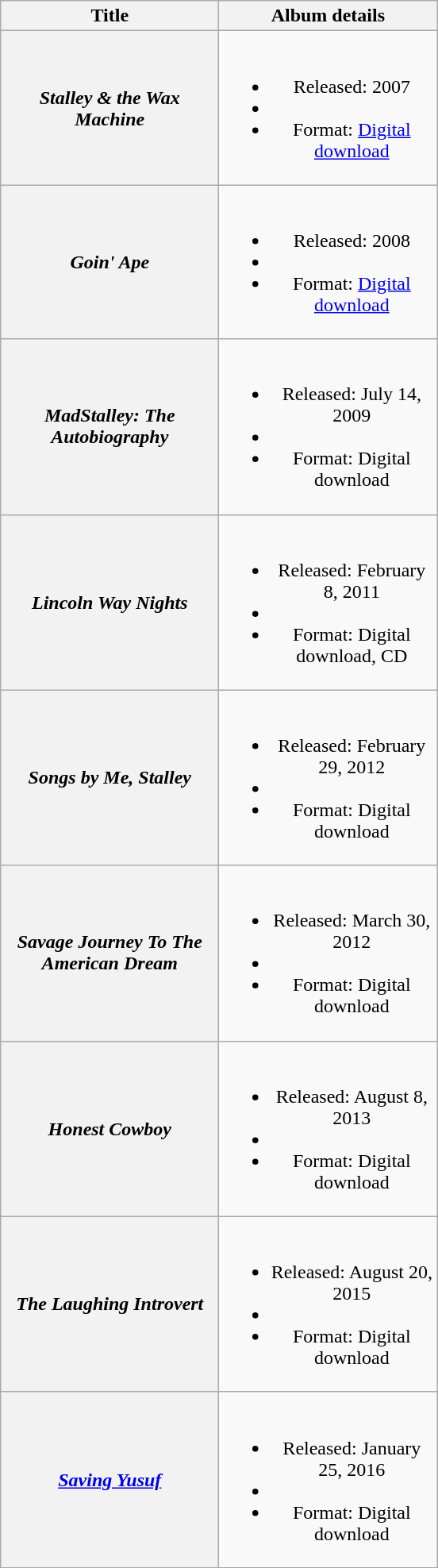<table class="wikitable plainrowheaders" style="text-align:center;">
<tr>
<th scope="col" style="width:11em;">Title</th>
<th scope="col" style="width:11em;">Album details</th>
</tr>
<tr>
<th scope="row"><em>Stalley & the Wax Machine</em></th>
<td><br><ul><li>Released: 2007</li><li></li><li>Format: <a href='#'>Digital download</a></li></ul></td>
</tr>
<tr>
<th scope="row"><em>Goin' Ape</em></th>
<td><br><ul><li>Released: 2008</li><li></li><li>Format: <a href='#'>Digital download</a></li></ul></td>
</tr>
<tr>
<th scope="row"><em>MadStalley: The Autobiography</em></th>
<td><br><ul><li>Released: July 14, 2009</li><li></li><li>Format: Digital download</li></ul></td>
</tr>
<tr>
<th scope="row"><em>Lincoln Way Nights</em></th>
<td><br><ul><li>Released: February 8, 2011</li><li></li><li>Format: Digital download, CD</li></ul></td>
</tr>
<tr>
<th scope="row"><em>Songs by Me, Stalley</em></th>
<td><br><ul><li>Released: February 29, 2012</li><li></li><li>Format: Digital download</li></ul></td>
</tr>
<tr>
<th scope="row"><em>Savage Journey To The American Dream</em></th>
<td><br><ul><li>Released: March 30, 2012</li><li></li><li>Format: Digital download</li></ul></td>
</tr>
<tr>
<th scope="row"><em>Honest Cowboy</em></th>
<td><br><ul><li>Released: August 8, 2013</li><li></li><li>Format: Digital download</li></ul></td>
</tr>
<tr>
<th scope="row"><em>The Laughing Introvert</em></th>
<td><br><ul><li>Released: August 20, 2015</li><li></li><li>Format: Digital download</li></ul></td>
</tr>
<tr>
<th scope="row"><em><a href='#'>Saving Yusuf</a></em></th>
<td><br><ul><li>Released: January 25, 2016</li><li></li><li>Format: Digital download</li></ul></td>
</tr>
</table>
